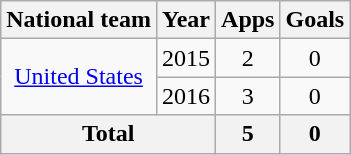<table class="wikitable" style="text-align:center">
<tr>
<th>National team</th>
<th>Year</th>
<th>Apps</th>
<th>Goals</th>
</tr>
<tr>
<td rowspan="2"><a href='#'>United States</a></td>
<td>2015</td>
<td>2</td>
<td>0</td>
</tr>
<tr>
<td>2016</td>
<td>3</td>
<td>0</td>
</tr>
<tr>
<th colspan="2">Total</th>
<th>5</th>
<th>0</th>
</tr>
</table>
